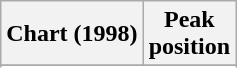<table class="wikitable sortable">
<tr>
<th align="left">Chart (1998)</th>
<th align="center">Peak<br>position</th>
</tr>
<tr>
</tr>
<tr>
</tr>
</table>
